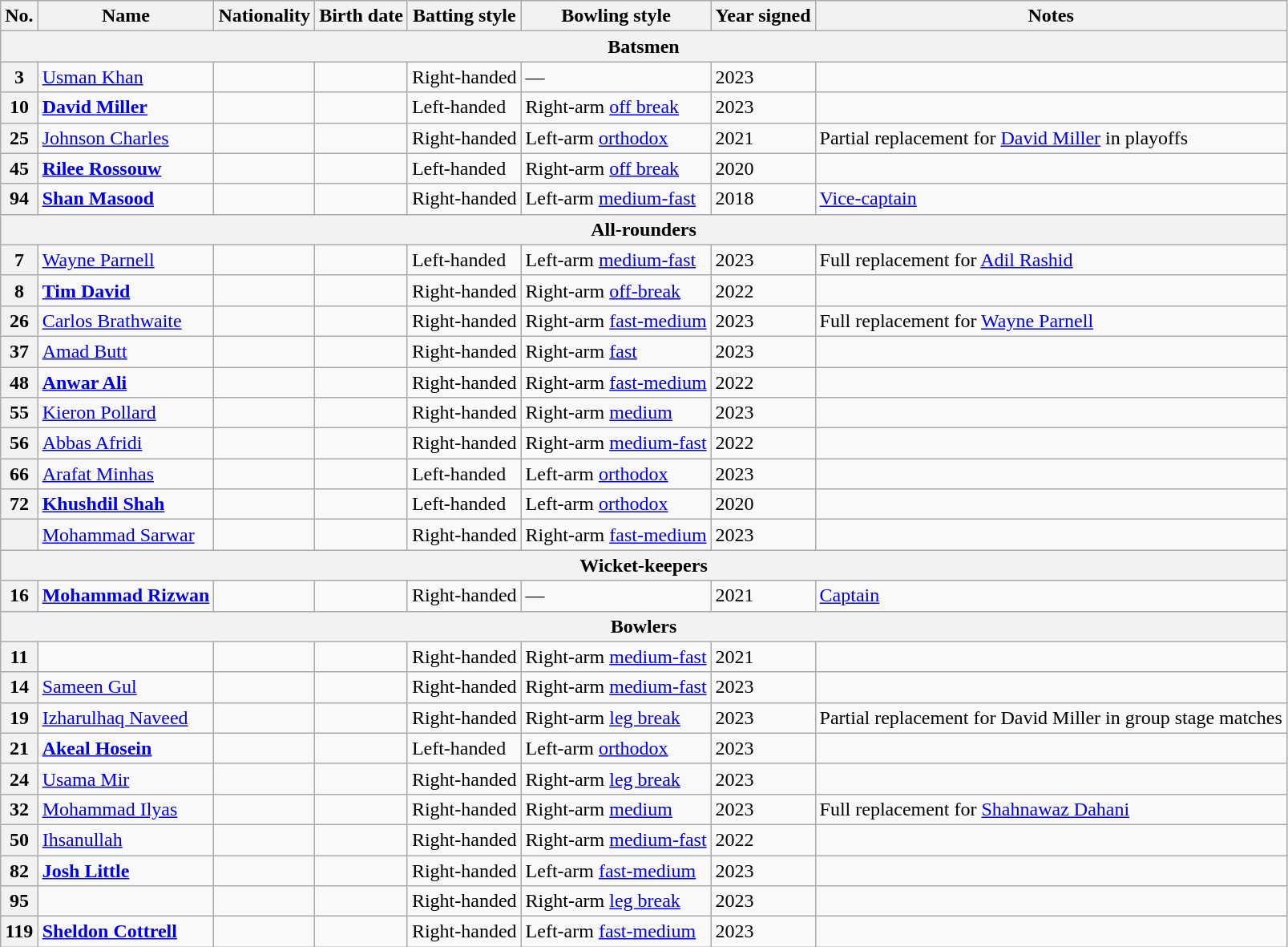<table class="wikitable">
<tr>
<th>No.</th>
<th>Name</th>
<th>Nationality</th>
<th>Birth date</th>
<th>Batting style</th>
<th>Bowling style</th>
<th>Year signed</th>
<th>Notes</th>
</tr>
<tr>
<th colspan="8">Batsmen</th>
</tr>
<tr>
<th>3</th>
<td><a href='#'>Usman Khan</a></td>
<td></td>
<td></td>
<td>Right-handed</td>
<td>—</td>
<td>2023</td>
<td></td>
</tr>
<tr>
<th>10</th>
<td><strong><a href='#'>David Miller</a></strong></td>
<td></td>
<td></td>
<td>Left-handed</td>
<td>Right-arm <a href='#'>off break</a></td>
<td>2023</td>
<td></td>
</tr>
<tr>
<th>25</th>
<td><a href='#'>Johnson Charles</a></td>
<td></td>
<td></td>
<td>Right-handed</td>
<td>Left-arm <a href='#'>orthodox</a></td>
<td>2021</td>
<td>Partial replacement for <a href='#'>David Miller</a> in playoffs</td>
</tr>
<tr>
<th>45</th>
<td><strong><a href='#'>Rilee Rossouw</a></strong></td>
<td></td>
<td></td>
<td>Left-handed</td>
<td>Right-arm <a href='#'>off break</a></td>
<td>2020</td>
<td></td>
</tr>
<tr>
<th>94</th>
<td><strong><a href='#'>Shan Masood</a></strong></td>
<td></td>
<td></td>
<td>Right-handed</td>
<td>Left-arm <a href='#'>medium-fast</a></td>
<td>2018</td>
<td><a href='#'>Vice-captain</a></td>
</tr>
<tr>
<th colspan="8">All-rounders</th>
</tr>
<tr>
<th>7</th>
<td><a href='#'>Wayne Parnell</a></td>
<td></td>
<td></td>
<td>Left-handed</td>
<td>Left-arm <a href='#'>medium-fast</a></td>
<td>2023</td>
<td>Full replacement for <a href='#'>Adil Rashid</a></td>
</tr>
<tr>
<th>8</th>
<td><strong><a href='#'>Tim David</a></strong></td>
<td></td>
<td></td>
<td>Right-handed</td>
<td>Right-arm <a href='#'>off-break</a></td>
<td>2022</td>
<td></td>
</tr>
<tr>
<th>26</th>
<td><a href='#'>Carlos Brathwaite</a></td>
<td></td>
<td></td>
<td>Right-handed</td>
<td>Right-arm <a href='#'>fast-medium</a></td>
<td>2023</td>
<td>Full replacement for <a href='#'>Wayne Parnell</a></td>
</tr>
<tr>
<th>37</th>
<td><a href='#'>Amad Butt</a></td>
<td></td>
<td></td>
<td>Right-handed</td>
<td>Right-arm <a href='#'>fast</a></td>
<td>2023</td>
<td></td>
</tr>
<tr>
<th>48</th>
<td><strong><a href='#'>Anwar Ali</a></strong></td>
<td></td>
<td></td>
<td>Right-handed</td>
<td>Right-arm <a href='#'>fast-medium</a></td>
<td>2022</td>
<td></td>
</tr>
<tr>
<th>55</th>
<td><a href='#'>Kieron Pollard</a></td>
<td></td>
<td></td>
<td>Right-handed</td>
<td>Right-arm <a href='#'>medium</a></td>
<td>2023</td>
<td></td>
</tr>
<tr>
<th>56</th>
<td><a href='#'>Abbas Afridi</a></td>
<td></td>
<td></td>
<td>Right-handed</td>
<td>Right-arm <a href='#'>medium-fast</a></td>
<td>2022</td>
<td></td>
</tr>
<tr>
<th>66</th>
<td><a href='#'>Arafat Minhas</a></td>
<td></td>
<td></td>
<td>Left-handed</td>
<td>Left-arm <a href='#'>orthodox</a></td>
<td>2023</td>
<td></td>
</tr>
<tr>
<th>72</th>
<td><strong><a href='#'>Khushdil Shah</a></strong></td>
<td></td>
<td></td>
<td>Left-handed</td>
<td>Left-arm <a href='#'>orthodox</a></td>
<td>2020</td>
<td></td>
</tr>
<tr>
<th></th>
<td><a href='#'>Mohammad Sarwar</a></td>
<td></td>
<td></td>
<td>Right-handed</td>
<td>Right-arm <a href='#'>fast-medium</a></td>
<td>2023</td>
<td></td>
</tr>
<tr>
<th colspan="8">Wicket-keepers</th>
</tr>
<tr>
<th>16</th>
<td><strong><a href='#'>Mohammad Rizwan</a></strong></td>
<td></td>
<td></td>
<td>Right-handed</td>
<td>—</td>
<td>2021</td>
<td><a href='#'>Captain</a></td>
</tr>
<tr>
<th colspan="8">Bowlers</th>
</tr>
<tr>
<th>11</th>
<td></td>
<td></td>
<td></td>
<td>Right-handed</td>
<td>Right-arm <a href='#'>medium-fast</a></td>
<td>2021</td>
<td></td>
</tr>
<tr>
<th>14</th>
<td><a href='#'>Sameen Gul</a></td>
<td></td>
<td></td>
<td>Right-handed</td>
<td>Right-arm <a href='#'>medium-fast</a></td>
<td>2023</td>
<td></td>
</tr>
<tr>
<th>19</th>
<td><a href='#'>Izharulhaq Naveed</a></td>
<td></td>
<td></td>
<td>Right-handed</td>
<td>Right-arm <a href='#'>leg break</a></td>
<td>2023</td>
<td>Partial replacement for David Miller in group stage matches</td>
</tr>
<tr>
<th>21</th>
<td><strong><a href='#'>Akeal Hosein</a></strong></td>
<td></td>
<td></td>
<td>Left-handed</td>
<td>Left-arm <a href='#'>orthodox</a></td>
<td>2023</td>
<td></td>
</tr>
<tr>
<th>24</th>
<td><a href='#'>Usama Mir</a></td>
<td></td>
<td></td>
<td>Right-handed</td>
<td>Right-arm <a href='#'>leg break</a></td>
<td>2023</td>
<td></td>
</tr>
<tr>
<th>32</th>
<td><a href='#'>Mohammad Ilyas</a></td>
<td></td>
<td></td>
<td>Right-handed</td>
<td>Right-arm <a href='#'>medium</a></td>
<td>2023</td>
<td>Full replacement for <a href='#'>Shahnawaz Dahani</a></td>
</tr>
<tr>
<th>50</th>
<td><a href='#'>Ihsanullah</a></td>
<td></td>
<td></td>
<td>Right-handed</td>
<td>Right-arm <a href='#'>medium-fast</a></td>
<td>2022</td>
<td></td>
</tr>
<tr>
<th>82</th>
<td><strong><a href='#'>Josh Little</a></strong></td>
<td></td>
<td></td>
<td>Right-handed</td>
<td>Left-arm <a href='#'>fast-medium</a></td>
<td>2023</td>
<td></td>
</tr>
<tr>
<th>95</th>
<td></td>
<td></td>
<td></td>
<td>Right-handed</td>
<td>Right-arm <a href='#'>leg break</a></td>
<td>2023</td>
<td></td>
</tr>
<tr>
<th>119</th>
<td><strong><a href='#'>Sheldon Cottrell</a></strong></td>
<td></td>
<td></td>
<td>Right-handed</td>
<td>Left-arm <a href='#'>fast-medium</a></td>
<td>2023</td>
<td></td>
</tr>
</table>
